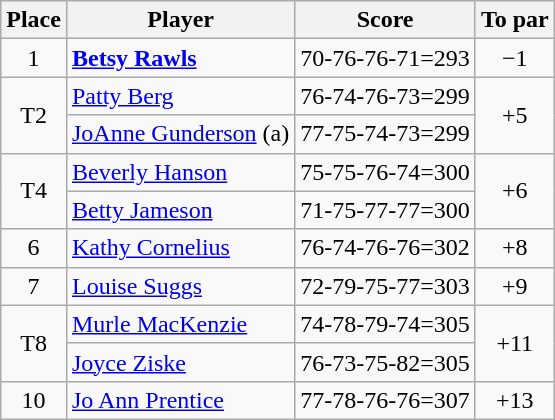<table class="wikitable">
<tr>
<th>Place</th>
<th>Player</th>
<th>Score</th>
<th>To par</th>
</tr>
<tr>
<td align=center>1</td>
<td> <strong><a href='#'>Betsy Rawls</a></strong></td>
<td>70-76-76-71=293</td>
<td align=center>−1</td>
</tr>
<tr>
<td align=center rowspan=2>T2</td>
<td> <a href='#'>Patty Berg</a></td>
<td>76-74-76-73=299</td>
<td align=center rowspan=2>+5</td>
</tr>
<tr>
<td> <a href='#'>JoAnne Gunderson</a> (a)</td>
<td>77-75-74-73=299</td>
</tr>
<tr>
<td align=center rowspan=2>T4</td>
<td> <a href='#'>Beverly Hanson</a></td>
<td>75-75-76-74=300</td>
<td align=center rowspan=2>+6</td>
</tr>
<tr>
<td> <a href='#'>Betty Jameson</a></td>
<td>71-75-77-77=300</td>
</tr>
<tr>
<td align=center>6</td>
<td> <a href='#'>Kathy Cornelius</a></td>
<td>76-74-76-76=302</td>
<td align=center>+8</td>
</tr>
<tr>
<td align=center>7</td>
<td> <a href='#'>Louise Suggs</a></td>
<td>72-79-75-77=303</td>
<td align=center>+9</td>
</tr>
<tr>
<td align=center rowspan=2>T8</td>
<td> <a href='#'>Murle MacKenzie</a></td>
<td>74-78-79-74=305</td>
<td align=center rowspan=2>+11</td>
</tr>
<tr>
<td> <a href='#'>Joyce Ziske</a></td>
<td>76-73-75-82=305</td>
</tr>
<tr>
<td align=center>10</td>
<td> <a href='#'>Jo Ann Prentice</a></td>
<td>77-78-76-76=307</td>
<td align=center>+13</td>
</tr>
</table>
